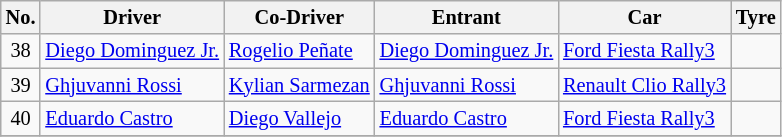<table class="wikitable" style="font-size: 85%;">
<tr>
<th>No.</th>
<th>Driver</th>
<th>Co-Driver</th>
<th>Entrant</th>
<th>Car</th>
<th>Tyre</th>
</tr>
<tr>
<td align="center">38</td>
<td> <a href='#'>Diego Dominguez Jr.</a></td>
<td> <a href='#'>Rogelio Peñate</a></td>
<td> <a href='#'>Diego Dominguez Jr.</a></td>
<td><a href='#'>Ford Fiesta Rally3</a></td>
<td align="center"></td>
</tr>
<tr>
<td align="center">39</td>
<td> <a href='#'>Ghjuvanni Rossi</a></td>
<td> <a href='#'>Kylian Sarmezan</a></td>
<td> <a href='#'>Ghjuvanni Rossi</a></td>
<td><a href='#'>Renault Clio Rally3</a></td>
<td align="center"></td>
</tr>
<tr>
<td align="center">40</td>
<td> <a href='#'>Eduardo Castro</a></td>
<td> <a href='#'>Diego Vallejo</a></td>
<td> <a href='#'>Eduardo Castro</a></td>
<td><a href='#'>Ford Fiesta Rally3</a></td>
<td align="center"></td>
</tr>
<tr>
</tr>
</table>
